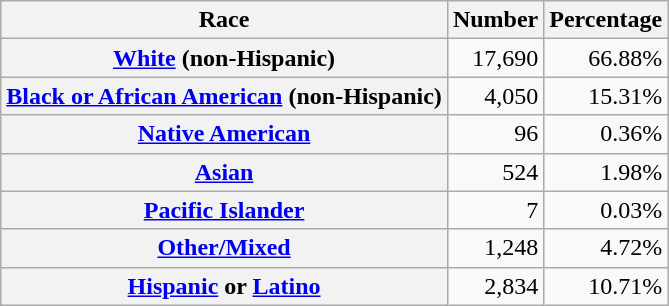<table class="wikitable" style="text-align:right">
<tr>
<th scope="col">Race</th>
<th scope="col">Number</th>
<th scope="col">Percentage</th>
</tr>
<tr>
<th scope="row"><a href='#'>White</a> (non-Hispanic)</th>
<td>17,690</td>
<td>66.88%</td>
</tr>
<tr>
<th scope="row"><a href='#'>Black or African American</a> (non-Hispanic)</th>
<td>4,050</td>
<td>15.31%</td>
</tr>
<tr>
<th scope="row"><a href='#'>Native American</a></th>
<td>96</td>
<td>0.36%</td>
</tr>
<tr>
<th scope="row"><a href='#'>Asian</a></th>
<td>524</td>
<td>1.98%</td>
</tr>
<tr>
<th scope="row"><a href='#'>Pacific Islander</a></th>
<td>7</td>
<td>0.03%</td>
</tr>
<tr>
<th scope="row"><a href='#'>Other/Mixed</a></th>
<td>1,248</td>
<td>4.72%</td>
</tr>
<tr>
<th scope="row"><a href='#'>Hispanic</a> or <a href='#'>Latino</a></th>
<td>2,834</td>
<td>10.71%</td>
</tr>
</table>
